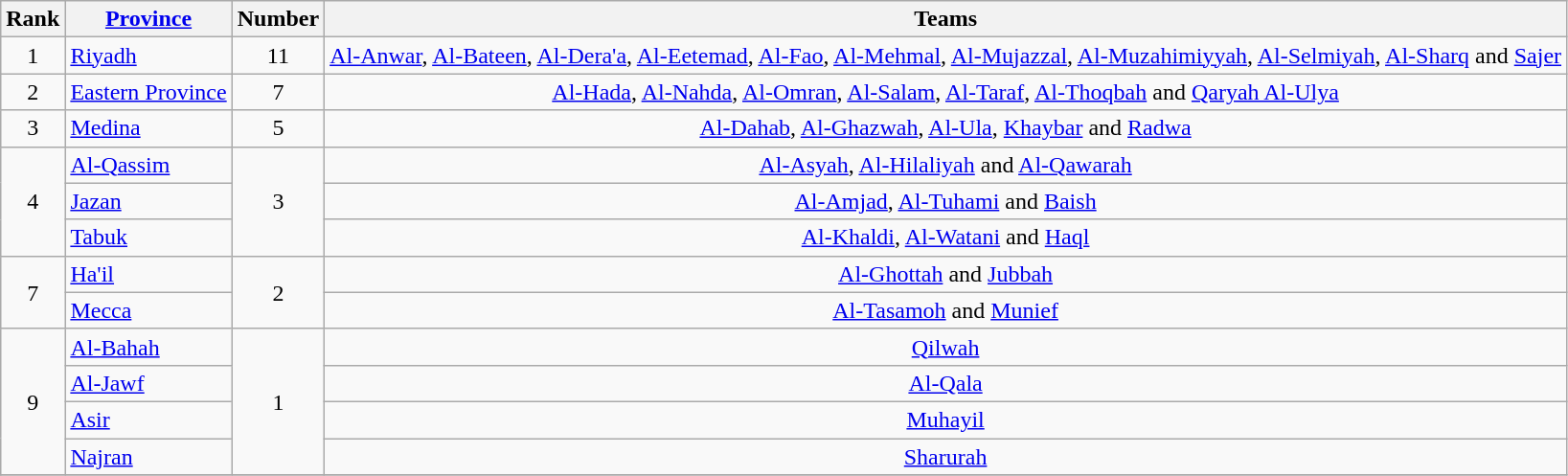<table class="wikitable">
<tr>
<th>Rank</th>
<th><a href='#'>Province</a></th>
<th>Number</th>
<th>Teams</th>
</tr>
<tr>
<td align=center>1</td>
<td><a href='#'>Riyadh</a></td>
<td align=center>11</td>
<td align=center><a href='#'>Al-Anwar</a>, <a href='#'>Al-Bateen</a>, <a href='#'>Al-Dera'a</a>, <a href='#'>Al-Eetemad</a>, <a href='#'>Al-Fao</a>, <a href='#'>Al-Mehmal</a>, <a href='#'>Al-Mujazzal</a>, <a href='#'>Al-Muzahimiyyah</a>, <a href='#'>Al-Selmiyah</a>, <a href='#'>Al-Sharq</a> and <a href='#'>Sajer</a></td>
</tr>
<tr>
<td align=center>2</td>
<td><a href='#'>Eastern Province</a></td>
<td align=center>7</td>
<td align=center><a href='#'>Al-Hada</a>, <a href='#'>Al-Nahda</a>, <a href='#'>Al-Omran</a>, <a href='#'>Al-Salam</a>, <a href='#'>Al-Taraf</a>, <a href='#'>Al-Thoqbah</a> and <a href='#'>Qaryah Al-Ulya</a></td>
</tr>
<tr>
<td align=center>3</td>
<td><a href='#'>Medina</a></td>
<td align=center>5</td>
<td align=center><a href='#'>Al-Dahab</a>, <a href='#'>Al-Ghazwah</a>, <a href='#'>Al-Ula</a>, <a href='#'>Khaybar</a> and <a href='#'>Radwa</a></td>
</tr>
<tr>
<td rowspan=3 align=center>4</td>
<td><a href='#'>Al-Qassim</a></td>
<td rowspan=3 align=center>3</td>
<td align=center><a href='#'>Al-Asyah</a>, <a href='#'>Al-Hilaliyah</a> and <a href='#'>Al-Qawarah</a></td>
</tr>
<tr>
<td><a href='#'>Jazan</a></td>
<td align=center><a href='#'>Al-Amjad</a>, <a href='#'>Al-Tuhami</a> and <a href='#'>Baish</a></td>
</tr>
<tr>
<td><a href='#'>Tabuk</a></td>
<td align=center><a href='#'>Al-Khaldi</a>, <a href='#'>Al-Watani</a> and <a href='#'>Haql</a></td>
</tr>
<tr>
<td rowspan=2 align=center>7</td>
<td><a href='#'>Ha'il</a></td>
<td rowspan=2 align=center>2</td>
<td align=center><a href='#'>Al-Ghottah</a> and <a href='#'>Jubbah</a></td>
</tr>
<tr>
<td><a href='#'>Mecca</a></td>
<td align=center><a href='#'>Al-Tasamoh</a> and <a href='#'>Munief</a></td>
</tr>
<tr>
<td rowspan=4 align=center>9</td>
<td><a href='#'>Al-Bahah</a></td>
<td rowspan=4 align=center>1</td>
<td align=center><a href='#'>Qilwah</a></td>
</tr>
<tr>
<td><a href='#'>Al-Jawf</a></td>
<td align=center><a href='#'>Al-Qala</a></td>
</tr>
<tr>
<td><a href='#'>Asir</a></td>
<td align=center><a href='#'>Muhayil</a></td>
</tr>
<tr>
<td><a href='#'>Najran</a></td>
<td align=center><a href='#'>Sharurah</a></td>
</tr>
<tr>
</tr>
</table>
